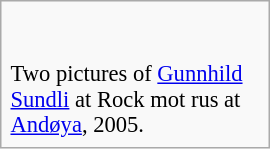<table class="infobox"  style="width: 180px; clear: right; font-size: 94%; text-align: left; align: right;">
<tr>
<td><br><br>
Two pictures of <a href='#'>Gunnhild Sundli</a> at Rock mot rus at <a href='#'>Andøya</a>, 2005.</td>
</tr>
</table>
